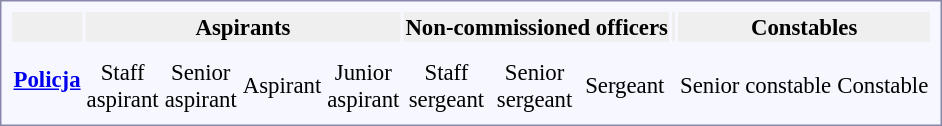<table style="border:1px solid #8888aa; background-color:#f7f8ff; padding:5px; font-size:95%; margin: 0px 12px 12px 0px;">
<tr style="text-align:center" bgcolor="#efefef";>
<th></th>
<th colspan=10>Aspirants</th>
<th colspan=12>Non-commissioned officers</th>
<th colspan=6></th>
<th colspan=8>Constables</th>
</tr>
<tr style="text-align:center;">
<th rowspan=3> <a href='#'>Policja</a></th>
<td colspan=3></td>
<td colspan=3></td>
<td colspan=2></td>
<td colspan=2></td>
<td colspan=3></td>
<td colspan=3></td>
<td colspan=6></td>
<td colspan=6 rowspan=3></td>
<td colspan=6></td>
<td colspan=2></td>
</tr>
<tr style="text-align:center;">
<td colspan=3></td>
<td colspan=3></td>
<td colspan=2></td>
<td colspan=2></td>
<td colspan=3></td>
<td colspan=3></td>
<td colspan=6></td>
<td colspan=6></td>
<td colspan=2></td>
</tr>
<tr style="text-align:center;">
<td colspan=3>Staff<br>aspirant</td>
<td colspan=3>Senior<br>aspirant</td>
<td colspan=2>Aspirant</td>
<td colspan=2>Junior<br>aspirant</td>
<td colspan=3>Staff<br>sergeant</td>
<td colspan=3>Senior<br>sergeant</td>
<td colspan=6>Sergeant</td>
<td colspan=6>Senior constable</td>
<td colspan=2>Constable</td>
</tr>
</table>
